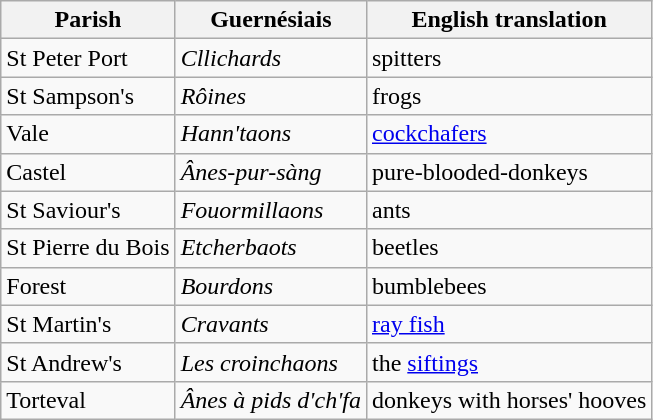<table class="wikitable sortable">
<tr>
<th>Parish</th>
<th>Guernésiais</th>
<th>English translation</th>
</tr>
<tr>
<td>St Peter Port</td>
<td><em>Cllichards</em></td>
<td>spitters</td>
</tr>
<tr>
<td>St Sampson's</td>
<td><em>Rôines</em></td>
<td>frogs</td>
</tr>
<tr>
<td>Vale</td>
<td><em>Hann'taons </em></td>
<td><a href='#'>cockchafers</a></td>
</tr>
<tr>
<td>Castel</td>
<td><em>Ânes-pur-sàng</em></td>
<td>pure-blooded-donkeys</td>
</tr>
<tr>
<td>St Saviour's</td>
<td><em>Fouormillaons </em></td>
<td>ants</td>
</tr>
<tr>
<td>St Pierre du Bois</td>
<td><em>Etcherbaots</em></td>
<td>beetles</td>
</tr>
<tr>
<td>Forest</td>
<td><em>Bourdons</em></td>
<td>bumblebees</td>
</tr>
<tr>
<td>St Martin's</td>
<td><em>Cravants </em></td>
<td><a href='#'>ray fish</a></td>
</tr>
<tr>
<td>St Andrew's</td>
<td><em>Les croinchaons</em></td>
<td>the <a href='#'>siftings</a></td>
</tr>
<tr>
<td>Torteval</td>
<td><em>Ânes à pids d'ch'fa</em></td>
<td>donkeys with horses' hooves</td>
</tr>
</table>
